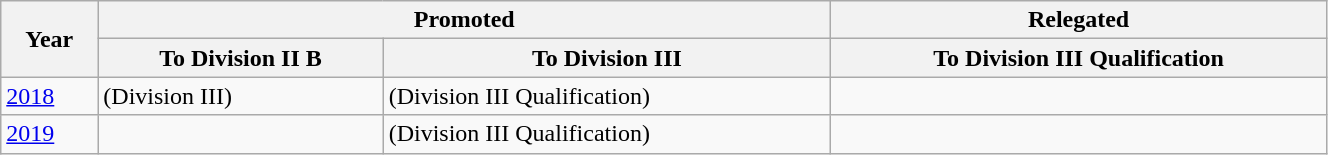<table class="wikitable" width=70%>
<tr>
<th rowspan=2>Year</th>
<th colspan=2>Promoted</th>
<th colspan=2>Relegated</th>
</tr>
<tr>
<th>To Division II B</th>
<th>To Division III</th>
<th>To Division III Qualification</th>
</tr>
<tr>
<td><a href='#'>2018</a></td>
<td> (Division III)</td>
<td> (Division III Qualification)</td>
<td></td>
</tr>
<tr>
<td><a href='#'>2019</a></td>
<td></td>
<td> (Division III Qualification)</td>
<td></td>
</tr>
</table>
